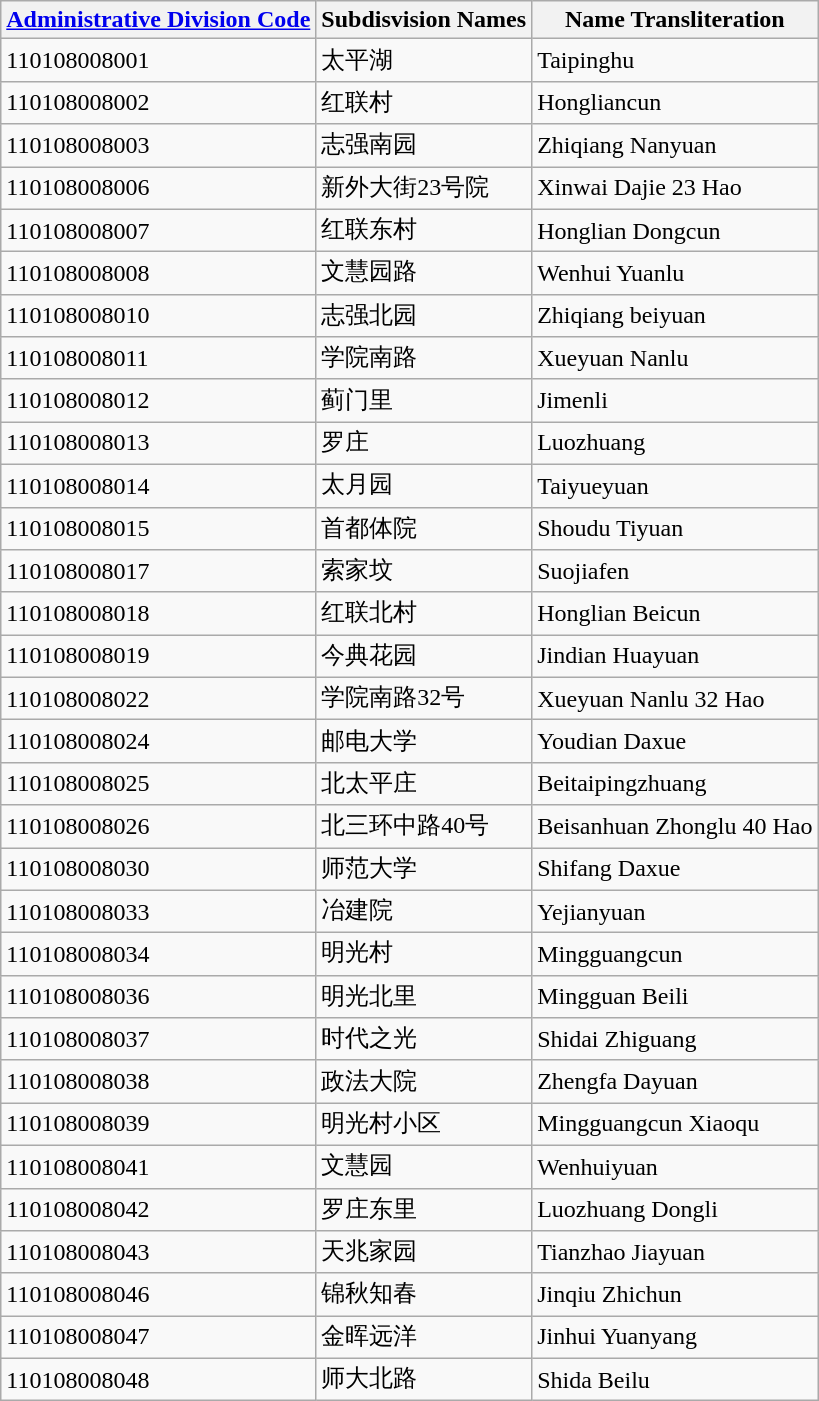<table class="wikitable sortable">
<tr>
<th><a href='#'>Administrative Division Code</a></th>
<th>Subdisvision Names</th>
<th>Name Transliteration</th>
</tr>
<tr>
<td>110108008001</td>
<td>太平湖</td>
<td>Taipinghu</td>
</tr>
<tr>
<td>110108008002</td>
<td>红联村</td>
<td>Hongliancun</td>
</tr>
<tr>
<td>110108008003</td>
<td>志强南园</td>
<td>Zhiqiang Nanyuan</td>
</tr>
<tr>
<td>110108008006</td>
<td>新外大街23号院</td>
<td>Xinwai Dajie 23 Hao</td>
</tr>
<tr>
<td>110108008007</td>
<td>红联东村</td>
<td>Honglian Dongcun</td>
</tr>
<tr>
<td>110108008008</td>
<td>文慧园路</td>
<td>Wenhui Yuanlu</td>
</tr>
<tr>
<td>110108008010</td>
<td>志强北园</td>
<td>Zhiqiang beiyuan</td>
</tr>
<tr>
<td>110108008011</td>
<td>学院南路</td>
<td>Xueyuan Nanlu</td>
</tr>
<tr>
<td>110108008012</td>
<td>蓟门里</td>
<td>Jimenli</td>
</tr>
<tr>
<td>110108008013</td>
<td>罗庄</td>
<td>Luozhuang</td>
</tr>
<tr>
<td>110108008014</td>
<td>太月园</td>
<td>Taiyueyuan</td>
</tr>
<tr>
<td>110108008015</td>
<td>首都体院</td>
<td>Shoudu Tiyuan</td>
</tr>
<tr>
<td>110108008017</td>
<td>索家坟</td>
<td>Suojiafen</td>
</tr>
<tr>
<td>110108008018</td>
<td>红联北村</td>
<td>Honglian Beicun</td>
</tr>
<tr>
<td>110108008019</td>
<td>今典花园</td>
<td>Jindian Huayuan</td>
</tr>
<tr>
<td>110108008022</td>
<td>学院南路32号</td>
<td>Xueyuan Nanlu 32 Hao</td>
</tr>
<tr>
<td>110108008024</td>
<td>邮电大学</td>
<td>Youdian Daxue</td>
</tr>
<tr>
<td>110108008025</td>
<td>北太平庄</td>
<td>Beitaipingzhuang</td>
</tr>
<tr>
<td>110108008026</td>
<td>北三环中路40号</td>
<td>Beisanhuan Zhonglu 40 Hao</td>
</tr>
<tr>
<td>110108008030</td>
<td>师范大学</td>
<td>Shifang Daxue</td>
</tr>
<tr>
<td>110108008033</td>
<td>冶建院</td>
<td>Yejianyuan</td>
</tr>
<tr>
<td>110108008034</td>
<td>明光村</td>
<td>Mingguangcun</td>
</tr>
<tr>
<td>110108008036</td>
<td>明光北里</td>
<td>Mingguan Beili</td>
</tr>
<tr>
<td>110108008037</td>
<td>时代之光</td>
<td>Shidai Zhiguang</td>
</tr>
<tr>
<td>110108008038</td>
<td>政法大院</td>
<td>Zhengfa Dayuan</td>
</tr>
<tr>
<td>110108008039</td>
<td>明光村小区</td>
<td>Mingguangcun Xiaoqu</td>
</tr>
<tr>
<td>110108008041</td>
<td>文慧园</td>
<td>Wenhuiyuan</td>
</tr>
<tr>
<td>110108008042</td>
<td>罗庄东里</td>
<td>Luozhuang Dongli</td>
</tr>
<tr>
<td>110108008043</td>
<td>天兆家园</td>
<td>Tianzhao Jiayuan</td>
</tr>
<tr>
<td>110108008046</td>
<td>锦秋知春</td>
<td>Jinqiu Zhichun</td>
</tr>
<tr>
<td>110108008047</td>
<td>金晖远洋</td>
<td>Jinhui Yuanyang</td>
</tr>
<tr>
<td>110108008048</td>
<td>师大北路</td>
<td>Shida Beilu</td>
</tr>
</table>
